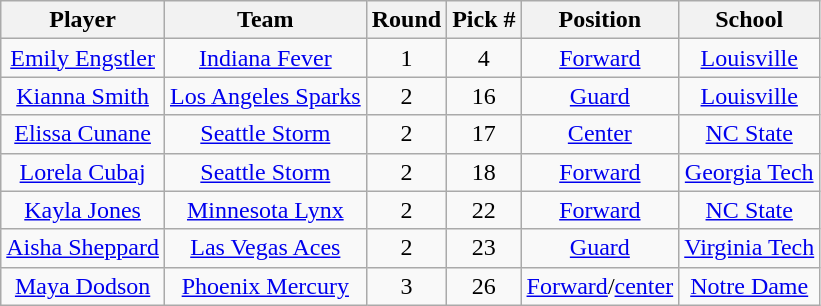<table class="wikitable" style="text-align:center;">
<tr>
<th>Player</th>
<th>Team</th>
<th>Round</th>
<th>Pick #</th>
<th>Position</th>
<th>School</th>
</tr>
<tr>
<td><a href='#'>Emily Engstler</a></td>
<td><a href='#'>Indiana Fever</a></td>
<td>1</td>
<td>4</td>
<td><a href='#'>Forward</a></td>
<td><a href='#'>Louisville</a></td>
</tr>
<tr>
<td><a href='#'>Kianna Smith</a></td>
<td><a href='#'>Los Angeles Sparks</a></td>
<td>2</td>
<td>16</td>
<td><a href='#'>Guard</a></td>
<td><a href='#'>Louisville</a></td>
</tr>
<tr>
<td><a href='#'>Elissa Cunane</a></td>
<td><a href='#'>Seattle Storm</a></td>
<td>2</td>
<td>17</td>
<td><a href='#'>Center</a></td>
<td><a href='#'>NC State</a></td>
</tr>
<tr>
<td><a href='#'>Lorela Cubaj</a></td>
<td><a href='#'>Seattle Storm</a></td>
<td>2</td>
<td>18</td>
<td><a href='#'>Forward</a></td>
<td><a href='#'>Georgia Tech</a></td>
</tr>
<tr>
<td><a href='#'>Kayla Jones</a></td>
<td><a href='#'>Minnesota Lynx</a></td>
<td>2</td>
<td>22</td>
<td><a href='#'>Forward</a></td>
<td><a href='#'>NC State</a></td>
</tr>
<tr>
<td><a href='#'>Aisha Sheppard</a></td>
<td><a href='#'>Las Vegas Aces</a></td>
<td>2</td>
<td>23</td>
<td><a href='#'>Guard</a></td>
<td><a href='#'>Virginia Tech</a></td>
</tr>
<tr>
<td><a href='#'>Maya Dodson</a></td>
<td><a href='#'>Phoenix Mercury</a></td>
<td>3</td>
<td>26</td>
<td><a href='#'>Forward</a>/<a href='#'>center</a></td>
<td><a href='#'>Notre Dame</a></td>
</tr>
</table>
